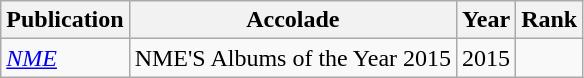<table class="sortable wikitable">
<tr>
<th>Publication</th>
<th>Accolade</th>
<th>Year</th>
<th>Rank</th>
</tr>
<tr>
<td><em><a href='#'>NME</a></em></td>
<td>NME'S Albums of the Year 2015</td>
<td>2015</td>
<td></td>
</tr>
</table>
